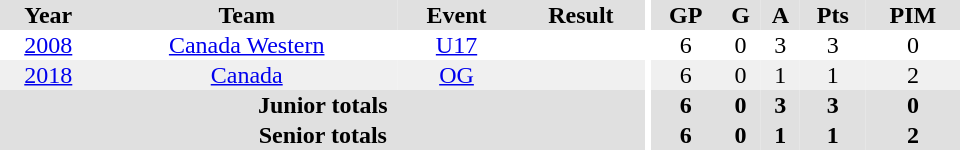<table border="0" cellpadding="1" cellspacing="0" ID="Table3" style="text-align:center; width:40em">
<tr ALIGN="centre" bgcolor="#e0e0e0">
<th>Year</th>
<th>Team</th>
<th>Event</th>
<th>Result</th>
<th rowspan="99" bgcolor="#ffffff"></th>
<th>GP</th>
<th>G</th>
<th>A</th>
<th>Pts</th>
<th>PIM</th>
</tr>
<tr>
<td><a href='#'>2008</a></td>
<td><a href='#'>Canada Western</a></td>
<td><a href='#'>U17</a></td>
<td></td>
<td>6</td>
<td>0</td>
<td>3</td>
<td>3</td>
<td>0</td>
</tr>
<tr bgcolor="#f0f0f0">
<td><a href='#'>2018</a></td>
<td><a href='#'>Canada</a></td>
<td><a href='#'>OG</a></td>
<td></td>
<td>6</td>
<td>0</td>
<td>1</td>
<td>1</td>
<td>2</td>
</tr>
<tr bgcolor="#e0e0e0">
<th colspan=4>Junior totals</th>
<th>6</th>
<th>0</th>
<th>3</th>
<th>3</th>
<th>0</th>
</tr>
<tr bgcolor="#e0e0e0">
<th colspan=4>Senior totals</th>
<th>6</th>
<th>0</th>
<th>1</th>
<th>1</th>
<th>2</th>
</tr>
</table>
